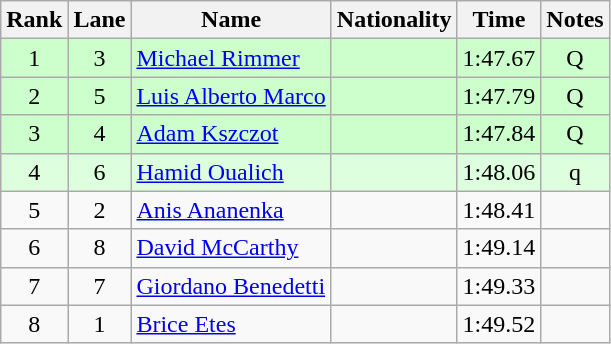<table class="wikitable sortable" style="text-align:center">
<tr>
<th>Rank</th>
<th>Lane</th>
<th>Name</th>
<th>Nationality</th>
<th>Time</th>
<th>Notes</th>
</tr>
<tr bgcolor=ccffcc>
<td>1</td>
<td>3</td>
<td align="left"><a href='#'>Michael Rimmer</a></td>
<td align=left></td>
<td>1:47.67</td>
<td>Q</td>
</tr>
<tr bgcolor=ccffcc>
<td>2</td>
<td>5</td>
<td align="left"><a href='#'>Luis Alberto Marco</a></td>
<td align=left></td>
<td>1:47.79</td>
<td>Q</td>
</tr>
<tr bgcolor=ccffcc>
<td>3</td>
<td>4</td>
<td align="left"><a href='#'>Adam Kszczot</a></td>
<td align=left></td>
<td>1:47.84</td>
<td>Q</td>
</tr>
<tr bgcolor=ddffdd>
<td>4</td>
<td>6</td>
<td align="left"><a href='#'>Hamid Oualich</a></td>
<td align=left></td>
<td>1:48.06</td>
<td>q</td>
</tr>
<tr>
<td>5</td>
<td>2</td>
<td align="left"><a href='#'>Anis Ananenka</a></td>
<td align=left></td>
<td>1:48.41</td>
<td></td>
</tr>
<tr>
<td>6</td>
<td>8</td>
<td align="left"><a href='#'>David McCarthy</a></td>
<td align=left></td>
<td>1:49.14</td>
<td></td>
</tr>
<tr>
<td>7</td>
<td>7</td>
<td align="left"><a href='#'>Giordano Benedetti</a></td>
<td align=left></td>
<td>1:49.33</td>
<td></td>
</tr>
<tr>
<td>8</td>
<td>1</td>
<td align="left"><a href='#'>Brice Etes</a></td>
<td align=left></td>
<td>1:49.52</td>
<td></td>
</tr>
</table>
